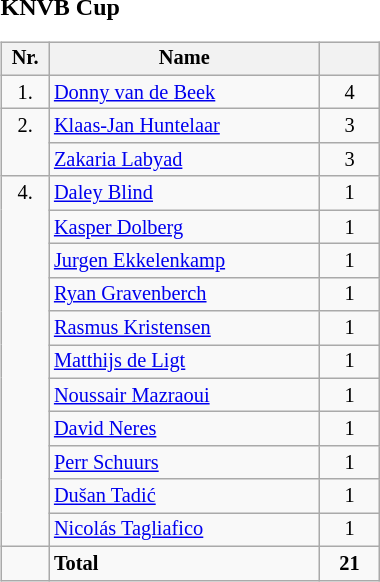<table width=45%>
<tr>
<td width=33% align=left valign=top><br><strong>KNVB Cup</strong><table class="wikitable" style="width:45%; font-size:85%;">
<tr valign=top>
<th width=5% align=center>Nr.</th>
<th width=45% align=center>Name</th>
<th width=10% align=center></th>
</tr>
<tr valign=top>
<td rowspan=1 align=center>1.</td>
<td> <a href='#'>Donny van de Beek</a></td>
<td align=center>4</td>
</tr>
<tr valign=top>
<td rowspan=2 align=center>2.</td>
<td> <a href='#'>Klaas-Jan Huntelaar</a></td>
<td align=center>3</td>
</tr>
<tr valign=top>
<td> <a href='#'>Zakaria Labyad</a></td>
<td align=center>3</td>
</tr>
<tr valign=top>
<td rowspan=11 align=center>4.</td>
<td> <a href='#'>Daley Blind</a></td>
<td align=center>1</td>
</tr>
<tr valign=top>
<td> <a href='#'>Kasper Dolberg</a></td>
<td align=center>1</td>
</tr>
<tr valign=top>
<td> <a href='#'>Jurgen Ekkelenkamp</a></td>
<td align=center>1</td>
</tr>
<tr valign=top>
<td> <a href='#'>Ryan Gravenberch</a></td>
<td align=center>1</td>
</tr>
<tr valign=top>
<td> <a href='#'>Rasmus Kristensen</a></td>
<td align=center>1</td>
</tr>
<tr valign=top>
<td> <a href='#'>Matthijs de Ligt</a></td>
<td align=center>1</td>
</tr>
<tr valign=top>
<td> <a href='#'>Noussair Mazraoui</a></td>
<td align=center>1</td>
</tr>
<tr valign=top>
<td> <a href='#'>David Neres</a></td>
<td align=center>1</td>
</tr>
<tr valign=top>
<td> <a href='#'>Perr Schuurs</a></td>
<td align=center>1</td>
</tr>
<tr valign=top>
<td> <a href='#'>Dušan Tadić</a></td>
<td align=center>1</td>
</tr>
<tr valign=top>
<td> <a href='#'>Nicolás Tagliafico</a></td>
<td align=center>1</td>
</tr>
<tr valign=top>
<td align=center></td>
<td><strong>Total</strong></td>
<td align=center><strong>21</strong></td>
</tr>
</table>
</td>
</tr>
</table>
